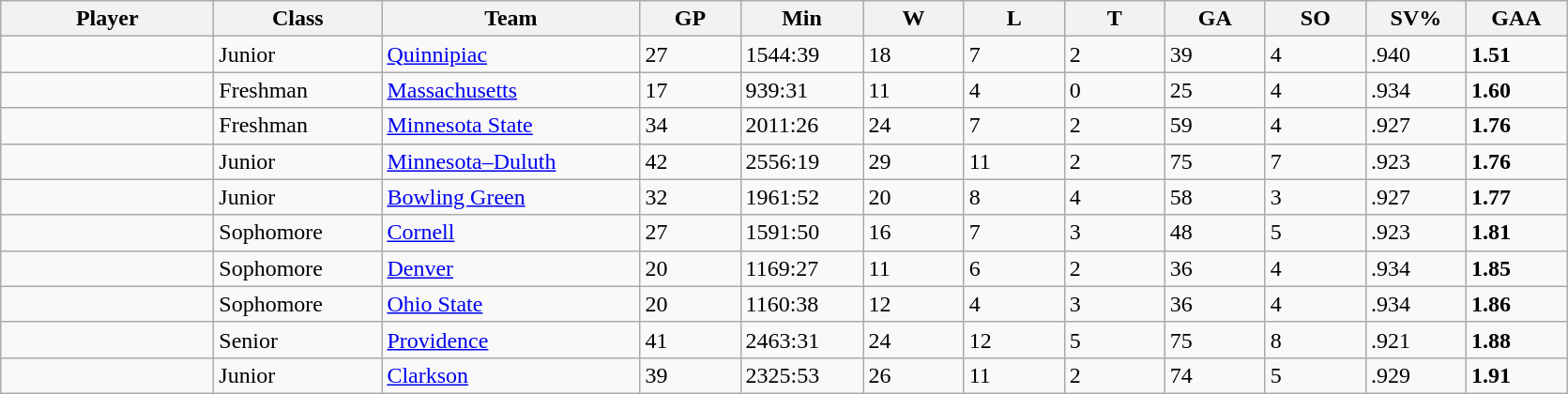<table class="wikitable sortable">
<tr>
<th style="width: 9em;">Player</th>
<th style="width: 7em;">Class</th>
<th style="width: 11em;">Team</th>
<th style="width: 4em;">GP</th>
<th style="width: 5em;">Min</th>
<th style="width: 4em;">W</th>
<th style="width: 4em;">L</th>
<th style="width: 4em;">T</th>
<th style="width: 4em;">GA</th>
<th style="width: 4em;">SO</th>
<th style="width: 4em;">SV%</th>
<th style="width: 4em;">GAA</th>
</tr>
<tr>
<td></td>
<td>Junior</td>
<td><a href='#'>Quinnipiac</a></td>
<td>27</td>
<td>1544:39</td>
<td>18</td>
<td>7</td>
<td>2</td>
<td>39</td>
<td>4</td>
<td>.940</td>
<td><strong>1.51</strong></td>
</tr>
<tr>
<td></td>
<td>Freshman</td>
<td><a href='#'>Massachusetts</a></td>
<td>17</td>
<td>939:31</td>
<td>11</td>
<td>4</td>
<td>0</td>
<td>25</td>
<td>4</td>
<td>.934</td>
<td><strong>1.60</strong></td>
</tr>
<tr>
<td></td>
<td>Freshman</td>
<td><a href='#'>Minnesota State</a></td>
<td>34</td>
<td>2011:26</td>
<td>24</td>
<td>7</td>
<td>2</td>
<td>59</td>
<td>4</td>
<td>.927</td>
<td><strong>1.76</strong></td>
</tr>
<tr>
<td></td>
<td>Junior</td>
<td><a href='#'>Minnesota–Duluth</a></td>
<td>42</td>
<td>2556:19</td>
<td>29</td>
<td>11</td>
<td>2</td>
<td>75</td>
<td>7</td>
<td>.923</td>
<td><strong>1.76</strong></td>
</tr>
<tr>
<td></td>
<td>Junior</td>
<td><a href='#'>Bowling Green</a></td>
<td>32</td>
<td>1961:52</td>
<td>20</td>
<td>8</td>
<td>4</td>
<td>58</td>
<td>3</td>
<td>.927</td>
<td><strong>1.77</strong></td>
</tr>
<tr>
<td></td>
<td>Sophomore</td>
<td><a href='#'>Cornell</a></td>
<td>27</td>
<td>1591:50</td>
<td>16</td>
<td>7</td>
<td>3</td>
<td>48</td>
<td>5</td>
<td>.923</td>
<td><strong>1.81</strong></td>
</tr>
<tr>
<td></td>
<td>Sophomore</td>
<td><a href='#'>Denver</a></td>
<td>20</td>
<td>1169:27</td>
<td>11</td>
<td>6</td>
<td>2</td>
<td>36</td>
<td>4</td>
<td>.934</td>
<td><strong>1.85</strong></td>
</tr>
<tr>
<td></td>
<td>Sophomore</td>
<td><a href='#'>Ohio State</a></td>
<td>20</td>
<td>1160:38</td>
<td>12</td>
<td>4</td>
<td>3</td>
<td>36</td>
<td>4</td>
<td>.934</td>
<td><strong>1.86</strong></td>
</tr>
<tr>
<td></td>
<td>Senior</td>
<td><a href='#'>Providence</a></td>
<td>41</td>
<td>2463:31</td>
<td>24</td>
<td>12</td>
<td>5</td>
<td>75</td>
<td>8</td>
<td>.921</td>
<td><strong>1.88</strong></td>
</tr>
<tr>
<td></td>
<td>Junior</td>
<td><a href='#'>Clarkson</a></td>
<td>39</td>
<td>2325:53</td>
<td>26</td>
<td>11</td>
<td>2</td>
<td>74</td>
<td>5</td>
<td>.929</td>
<td><strong>1.91</strong></td>
</tr>
</table>
